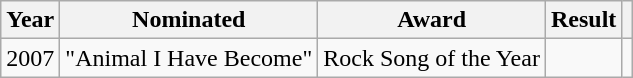<table class="wikitable">
<tr>
<th>Year</th>
<th>Nominated</th>
<th>Award</th>
<th>Result</th>
<th></th>
</tr>
<tr>
<td>2007</td>
<td>"Animal I Have Become"</td>
<td>Rock Song of the Year</td>
<td></td>
<td style="text-align:center;"></td>
</tr>
</table>
